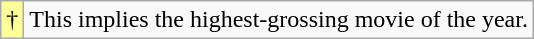<table class="wikitable">
<tr>
<td style="background-color:#FFFF99">†</td>
<td>This implies the highest-grossing movie of the year.</td>
</tr>
</table>
